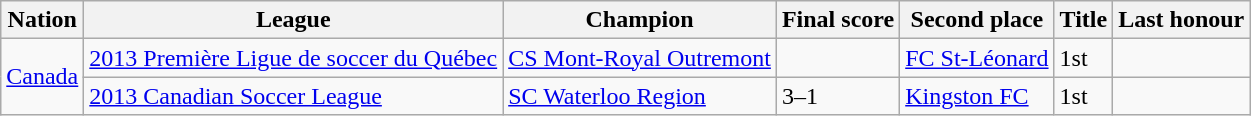<table class="wikitable sortable">
<tr>
<th>Nation</th>
<th>League</th>
<th>Champion</th>
<th>Final score</th>
<th>Second place</th>
<th data-sort-type="number">Title</th>
<th>Last honour</th>
</tr>
<tr>
<td rowspan="2"> <a href='#'>Canada</a></td>
<td><a href='#'>2013 Première Ligue de soccer du Québec</a></td>
<td><a href='#'>CS Mont-Royal Outremont</a></td>
<td></td>
<td><a href='#'>FC St-Léonard</a></td>
<td>1st</td>
<td></td>
</tr>
<tr>
<td><a href='#'>2013 Canadian Soccer League</a></td>
<td><a href='#'>SC Waterloo Region</a></td>
<td>3–1</td>
<td><a href='#'>Kingston FC</a></td>
<td>1st</td>
<td></td>
</tr>
</table>
